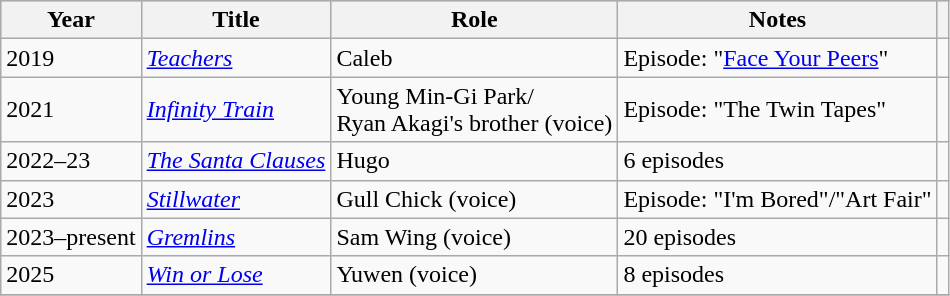<table class="wikitable sortable">
<tr style="background:#ccc; text-align:center;">
<th>Year</th>
<th>Title</th>
<th>Role</th>
<th>Notes</th>
<th></th>
</tr>
<tr>
<td>2019</td>
<td><em><a href='#'>Teachers</a></em></td>
<td>Caleb</td>
<td>Episode: "<a href='#'>Face Your Peers</a>"</td>
<td></td>
</tr>
<tr>
<td>2021</td>
<td><em><a href='#'>Infinity Train</a></em></td>
<td>Young Min-Gi Park/<br>Ryan Akagi's brother (voice)</td>
<td>Episode: "The Twin Tapes"</td>
<td></td>
</tr>
<tr>
<td>2022–23</td>
<td><em><a href='#'>The Santa Clauses</a></em></td>
<td>Hugo</td>
<td>6 episodes</td>
<td></td>
</tr>
<tr>
<td>2023</td>
<td><em><a href='#'>Stillwater</a></em></td>
<td>Gull Chick (voice)</td>
<td>Episode: "I'm Bored"/"Art Fair"</td>
<td></td>
</tr>
<tr>
<td>2023–present</td>
<td><em><a href='#'>Gremlins</a></em></td>
<td>Sam Wing (voice)</td>
<td>20 episodes</td>
<td></td>
</tr>
<tr>
<td>2025</td>
<td><em><a href='#'>Win or Lose</a></em></td>
<td>Yuwen (voice)</td>
<td>8 episodes</td>
<td></td>
</tr>
<tr>
</tr>
</table>
